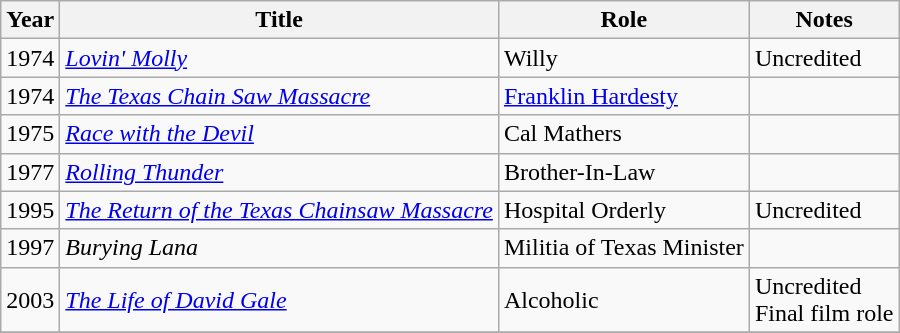<table class="wikitable sortable">
<tr>
<th>Year</th>
<th>Title</th>
<th>Role</th>
<th>Notes</th>
</tr>
<tr>
<td>1974</td>
<td><em><a href='#'>Lovin' Molly</a></em></td>
<td>Willy</td>
<td>Uncredited</td>
</tr>
<tr>
<td>1974</td>
<td><em><a href='#'>The Texas Chain Saw Massacre</a></em></td>
<td><a href='#'>Franklin Hardesty</a></td>
<td></td>
</tr>
<tr>
<td>1975</td>
<td><em><a href='#'>Race with the Devil</a></em></td>
<td>Cal Mathers</td>
<td></td>
</tr>
<tr>
<td>1977</td>
<td><em><a href='#'>Rolling Thunder</a></em></td>
<td>Brother-In-Law</td>
<td></td>
</tr>
<tr>
<td>1995</td>
<td><em><a href='#'>The Return of the Texas Chainsaw Massacre</a></em></td>
<td>Hospital Orderly</td>
<td>Uncredited</td>
</tr>
<tr>
<td>1997</td>
<td><em>Burying Lana</em></td>
<td>Militia of Texas Minister</td>
<td></td>
</tr>
<tr>
<td>2003</td>
<td><em><a href='#'>The Life of David Gale</a></em></td>
<td>Alcoholic</td>
<td>Uncredited<br>Final film role</td>
</tr>
<tr>
</tr>
</table>
